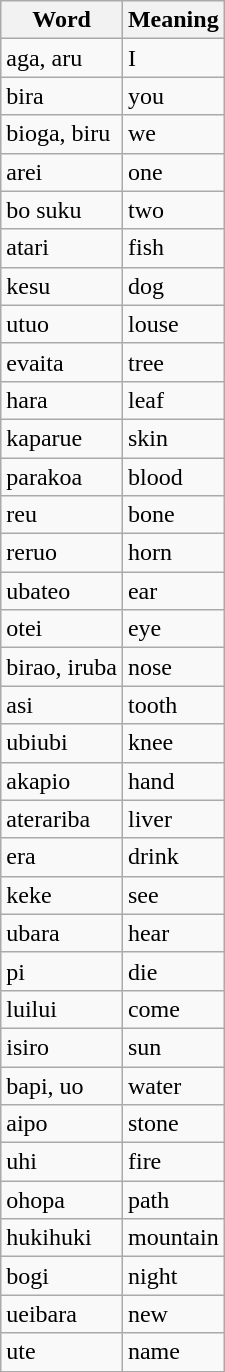<table class="wikitable">
<tr>
<th colspan="1" rowspan="1">Word</th>
<th colspan="1" rowspan="1">Meaning</th>
</tr>
<tr>
<td>aga, aru</td>
<td>I</td>
</tr>
<tr>
<td>bira</td>
<td>you</td>
</tr>
<tr>
<td>bioga, biru</td>
<td>we</td>
</tr>
<tr>
<td>arei</td>
<td>one</td>
</tr>
<tr>
<td>bo suku</td>
<td>two</td>
</tr>
<tr>
<td>atari</td>
<td>fish</td>
</tr>
<tr>
<td>kesu</td>
<td>dog</td>
</tr>
<tr>
<td>utuo</td>
<td>louse</td>
</tr>
<tr>
<td>evaita</td>
<td>tree</td>
</tr>
<tr>
<td>hara</td>
<td>leaf</td>
</tr>
<tr>
<td>kaparue</td>
<td>skin</td>
</tr>
<tr>
<td>parakoa</td>
<td>blood</td>
</tr>
<tr>
<td>reu</td>
<td>bone</td>
</tr>
<tr>
<td>reruo</td>
<td>horn</td>
</tr>
<tr>
<td>ubateo</td>
<td>ear</td>
</tr>
<tr>
<td>otei</td>
<td>eye</td>
</tr>
<tr>
<td>birao, iruba</td>
<td>nose</td>
</tr>
<tr>
<td>asi</td>
<td>tooth</td>
</tr>
<tr>
<td>ubiubi</td>
<td>knee</td>
</tr>
<tr>
<td>akapio</td>
<td>hand</td>
</tr>
<tr>
<td>aterariba</td>
<td>liver</td>
</tr>
<tr>
<td>era</td>
<td>drink</td>
</tr>
<tr>
<td>keke</td>
<td>see</td>
</tr>
<tr>
<td>ubara</td>
<td>hear</td>
</tr>
<tr>
<td>pi</td>
<td>die</td>
</tr>
<tr>
<td>luilui</td>
<td>come</td>
</tr>
<tr>
<td>isiro</td>
<td>sun</td>
</tr>
<tr>
<td>bapi, uo</td>
<td>water</td>
</tr>
<tr>
<td>aipo</td>
<td>stone</td>
</tr>
<tr>
<td>uhi</td>
<td>fire</td>
</tr>
<tr>
<td>ohopa</td>
<td>path</td>
</tr>
<tr>
<td>hukihuki</td>
<td>mountain</td>
</tr>
<tr>
<td>bogi</td>
<td>night</td>
</tr>
<tr>
<td>ueibara</td>
<td>new</td>
</tr>
<tr>
<td>ute</td>
<td>name</td>
</tr>
</table>
